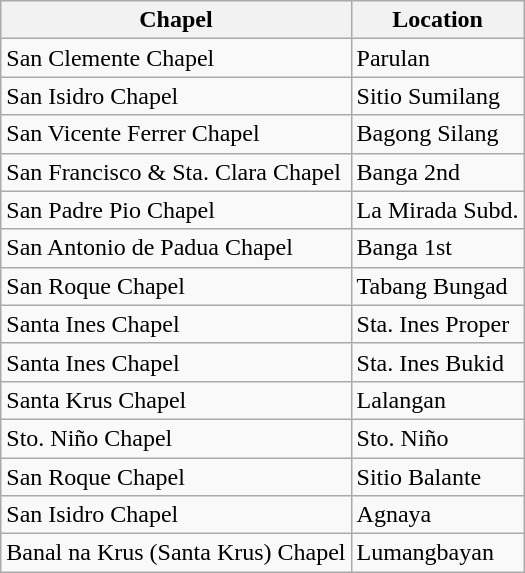<table class="wikitable">
<tr>
<th scope="col">Chapel</th>
<th scope="col">Location</th>
</tr>
<tr>
<td>San Clemente Chapel</td>
<td>Parulan</td>
</tr>
<tr>
<td>San Isidro Chapel</td>
<td>Sitio Sumilang</td>
</tr>
<tr>
<td>San Vicente Ferrer Chapel</td>
<td>Bagong Silang</td>
</tr>
<tr>
<td>San Francisco & Sta. Clara Chapel</td>
<td>Banga 2nd</td>
</tr>
<tr>
<td>San Padre Pio Chapel</td>
<td>La Mirada Subd.</td>
</tr>
<tr>
<td>San Antonio de Padua Chapel</td>
<td>Banga 1st</td>
</tr>
<tr>
<td>San Roque Chapel</td>
<td>Tabang Bungad</td>
</tr>
<tr>
<td>Santa Ines Chapel</td>
<td>Sta. Ines Proper</td>
</tr>
<tr>
<td>Santa Ines Chapel</td>
<td>Sta. Ines Bukid</td>
</tr>
<tr>
<td>Santa Krus Chapel</td>
<td>Lalangan</td>
</tr>
<tr>
<td>Sto. Niño Chapel</td>
<td>Sto. Niño</td>
</tr>
<tr>
<td>San Roque Chapel</td>
<td>Sitio Balante</td>
</tr>
<tr>
<td>San Isidro Chapel</td>
<td>Agnaya</td>
</tr>
<tr>
<td>Banal na Krus (Santa Krus) Chapel</td>
<td>Lumangbayan</td>
</tr>
</table>
